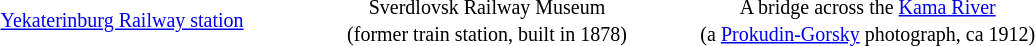<table class="graytable">
<tr>
<td width="29%"></td>
<td width="5%"></td>
<td width="29%"></td>
<td width="5%"></td>
<td></td>
</tr>
<tr>
<td align="center"><small><a href='#'>Yekaterinburg Railway station</a></small></td>
<td></td>
<td align="center"><small>Sverdlovsk Railway Museum<br>(former train station, built in 1878)</small></td>
<td></td>
<td align="center"><small>A bridge across the <a href='#'>Kama River</a><br>(a <a href='#'>Prokudin-Gorsky</a> photograph, ca 1912)</small></td>
</tr>
</table>
